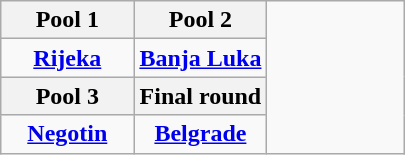<table class=wikitable style=text-align:center>
<tr>
<th width=33%>Pool 1</th>
<th width=33%>Pool 2</th>
<td width=34% rowspan=4></td>
</tr>
<tr>
<td><strong><a href='#'>Rijeka</a></strong></td>
<td><strong><a href='#'>Banja Luka</a></strong></td>
</tr>
<tr>
<th width=33%>Pool 3</th>
<th width=33%>Final round</th>
</tr>
<tr>
<td><strong><a href='#'>Negotin</a></strong></td>
<td><strong><a href='#'>Belgrade</a></strong></td>
</tr>
</table>
